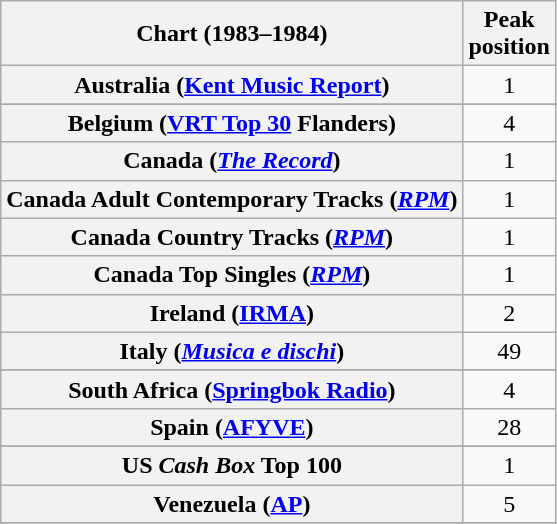<table class="wikitable sortable plainrowheaders">
<tr>
<th>Chart (1983–1984)</th>
<th>Peak<br>position</th>
</tr>
<tr>
<th scope="row">Australia (<a href='#'>Kent Music Report</a>)</th>
<td align="center">1</td>
</tr>
<tr>
</tr>
<tr>
<th scope="row">Belgium (<a href='#'>VRT Top 30</a> Flanders)</th>
<td align="center">4</td>
</tr>
<tr>
<th scope="row">Canada (<a href='#'><em>The Record</em></a>)</th>
<td align="center">1</td>
</tr>
<tr>
<th scope="row">Canada Adult Contemporary Tracks (<em><a href='#'>RPM</a></em>)</th>
<td align="center">1</td>
</tr>
<tr>
<th scope="row">Canada Country Tracks (<em><a href='#'>RPM</a></em>)</th>
<td align="center">1</td>
</tr>
<tr>
<th scope="row">Canada Top Singles (<em><a href='#'>RPM</a></em>)</th>
<td align="center">1</td>
</tr>
<tr>
<th scope="row">Ireland (<a href='#'>IRMA</a>)</th>
<td align="center">2</td>
</tr>
<tr>
<th scope="row">Italy (<em><a href='#'>Musica e dischi</a></em>)</th>
<td align="center">49</td>
</tr>
<tr>
</tr>
<tr>
</tr>
<tr>
</tr>
<tr>
<th scope="row">South Africa (<a href='#'>Springbok Radio</a>)</th>
<td align="center">4</td>
</tr>
<tr>
<th scope="row">Spain (<a href='#'>AFYVE</a>)</th>
<td align="center">28</td>
</tr>
<tr>
</tr>
<tr>
</tr>
<tr>
</tr>
<tr>
</tr>
<tr>
</tr>
<tr>
<th scope="row">US <em>Cash Box</em> Top 100</th>
<td align="center">1</td>
</tr>
<tr>
<th scope="row">Venezuela (<a href='#'>AP</a>)</th>
<td align="center">5</td>
</tr>
<tr>
</tr>
</table>
